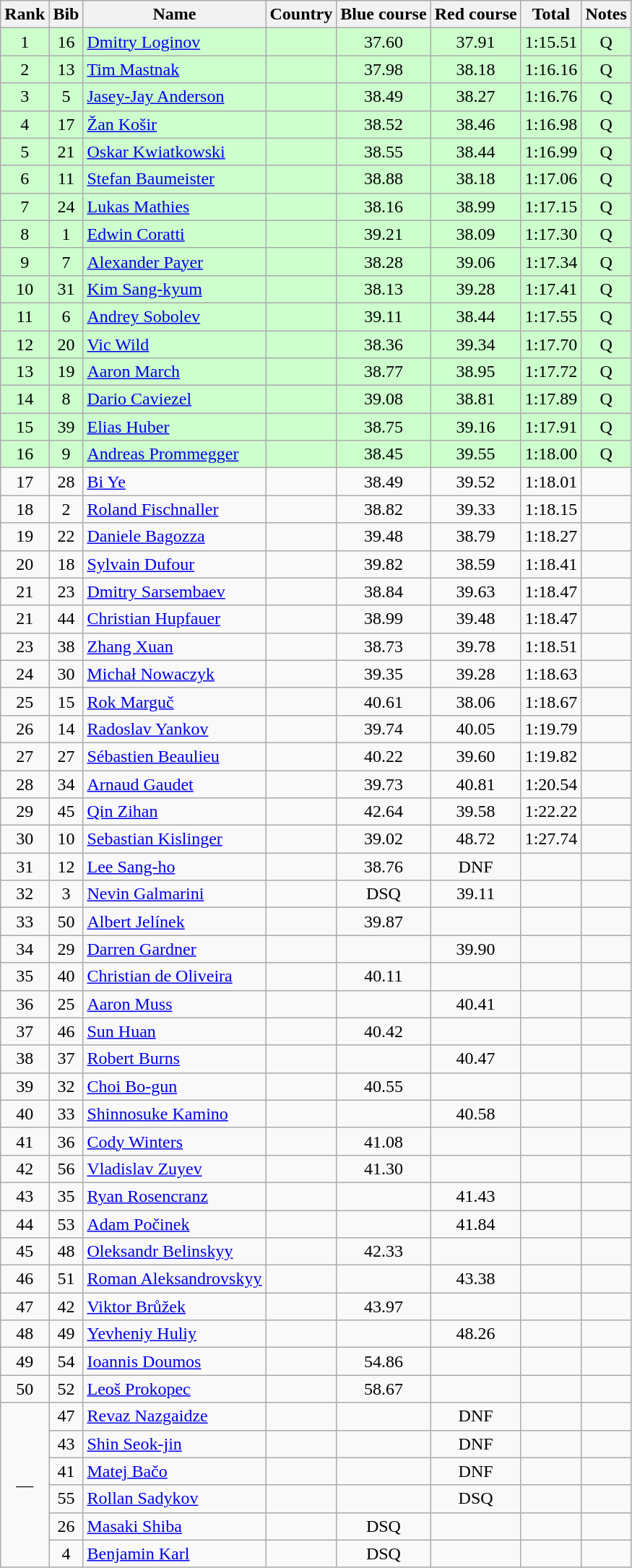<table class="wikitable sortable" style="text-align:center">
<tr>
<th>Rank</th>
<th>Bib</th>
<th>Name</th>
<th>Country</th>
<th>Blue course</th>
<th>Red course</th>
<th>Total</th>
<th>Notes</th>
</tr>
<tr bgcolor=ccffcc>
<td>1</td>
<td>16</td>
<td align=left><a href='#'>Dmitry Loginov</a></td>
<td align=left></td>
<td>37.60</td>
<td>37.91</td>
<td>1:15.51</td>
<td>Q</td>
</tr>
<tr bgcolor=ccffcc>
<td>2</td>
<td>13</td>
<td align=left><a href='#'>Tim Mastnak</a></td>
<td align=left></td>
<td>37.98</td>
<td>38.18</td>
<td>1:16.16</td>
<td>Q</td>
</tr>
<tr bgcolor=ccffcc>
<td>3</td>
<td>5</td>
<td align=left><a href='#'>Jasey-Jay Anderson</a></td>
<td align=left></td>
<td>38.49</td>
<td>38.27</td>
<td>1:16.76</td>
<td>Q</td>
</tr>
<tr bgcolor=ccffcc>
<td>4</td>
<td>17</td>
<td align=left><a href='#'>Žan Košir</a></td>
<td align=left></td>
<td>38.52</td>
<td>38.46</td>
<td>1:16.98</td>
<td>Q</td>
</tr>
<tr bgcolor=ccffcc>
<td>5</td>
<td>21</td>
<td align=left><a href='#'>Oskar Kwiatkowski</a></td>
<td align=left></td>
<td>38.55</td>
<td>38.44</td>
<td>1:16.99</td>
<td>Q</td>
</tr>
<tr bgcolor=ccffcc>
<td>6</td>
<td>11</td>
<td align=left><a href='#'>Stefan Baumeister</a></td>
<td align=left></td>
<td>38.88</td>
<td>38.18</td>
<td>1:17.06</td>
<td>Q</td>
</tr>
<tr bgcolor=ccffcc>
<td>7</td>
<td>24</td>
<td align=left><a href='#'>Lukas Mathies</a></td>
<td align=left></td>
<td>38.16</td>
<td>38.99</td>
<td>1:17.15</td>
<td>Q</td>
</tr>
<tr bgcolor=ccffcc>
<td>8</td>
<td>1</td>
<td align=left><a href='#'>Edwin Coratti</a></td>
<td align=left></td>
<td>39.21</td>
<td>38.09</td>
<td>1:17.30</td>
<td>Q</td>
</tr>
<tr bgcolor=ccffcc>
<td>9</td>
<td>7</td>
<td align=left><a href='#'>Alexander Payer</a></td>
<td align=left></td>
<td>38.28</td>
<td>39.06</td>
<td>1:17.34</td>
<td>Q</td>
</tr>
<tr bgcolor=ccffcc>
<td>10</td>
<td>31</td>
<td align=left><a href='#'>Kim Sang-kyum</a></td>
<td align=left></td>
<td>38.13</td>
<td>39.28</td>
<td>1:17.41</td>
<td>Q</td>
</tr>
<tr bgcolor=ccffcc>
<td>11</td>
<td>6</td>
<td align=left><a href='#'>Andrey Sobolev</a></td>
<td align=left></td>
<td>39.11</td>
<td>38.44</td>
<td>1:17.55</td>
<td>Q</td>
</tr>
<tr bgcolor=ccffcc>
<td>12</td>
<td>20</td>
<td align=left><a href='#'>Vic Wild</a></td>
<td align=left></td>
<td>38.36</td>
<td>39.34</td>
<td>1:17.70</td>
<td>Q</td>
</tr>
<tr bgcolor=ccffcc>
<td>13</td>
<td>19</td>
<td align=left><a href='#'>Aaron March</a></td>
<td align=left></td>
<td>38.77</td>
<td>38.95</td>
<td>1:17.72</td>
<td>Q</td>
</tr>
<tr bgcolor=ccffcc>
<td>14</td>
<td>8</td>
<td align=left><a href='#'>Dario Caviezel</a></td>
<td align=left></td>
<td>39.08</td>
<td>38.81</td>
<td>1:17.89</td>
<td>Q</td>
</tr>
<tr bgcolor=ccffcc>
<td>15</td>
<td>39</td>
<td align=left><a href='#'>Elias Huber</a></td>
<td align=left></td>
<td>38.75</td>
<td>39.16</td>
<td>1:17.91</td>
<td>Q</td>
</tr>
<tr bgcolor=ccffcc>
<td>16</td>
<td>9</td>
<td align=left><a href='#'>Andreas Prommegger</a></td>
<td align=left></td>
<td>38.45</td>
<td>39.55</td>
<td>1:18.00</td>
<td>Q</td>
</tr>
<tr>
<td>17</td>
<td>28</td>
<td align=left><a href='#'>Bi Ye</a></td>
<td align=left></td>
<td>38.49</td>
<td>39.52</td>
<td>1:18.01</td>
<td></td>
</tr>
<tr>
<td>18</td>
<td>2</td>
<td align=left><a href='#'>Roland Fischnaller</a></td>
<td align=left></td>
<td>38.82</td>
<td>39.33</td>
<td>1:18.15</td>
<td></td>
</tr>
<tr>
<td>19</td>
<td>22</td>
<td align=left><a href='#'>Daniele Bagozza</a></td>
<td align=left></td>
<td>39.48</td>
<td>38.79</td>
<td>1:18.27</td>
<td></td>
</tr>
<tr>
<td>20</td>
<td>18</td>
<td align=left><a href='#'>Sylvain Dufour</a></td>
<td align=left></td>
<td>39.82</td>
<td>38.59</td>
<td>1:18.41</td>
<td></td>
</tr>
<tr>
<td>21</td>
<td>23</td>
<td align=left><a href='#'>Dmitry Sarsembaev</a></td>
<td align=left></td>
<td>38.84</td>
<td>39.63</td>
<td>1:18.47</td>
<td></td>
</tr>
<tr>
<td>21</td>
<td>44</td>
<td align=left><a href='#'>Christian Hupfauer</a></td>
<td align=left></td>
<td>38.99</td>
<td>39.48</td>
<td>1:18.47</td>
<td></td>
</tr>
<tr>
<td>23</td>
<td>38</td>
<td align=left><a href='#'>Zhang Xuan</a></td>
<td align=left></td>
<td>38.73</td>
<td>39.78</td>
<td>1:18.51</td>
<td></td>
</tr>
<tr>
<td>24</td>
<td>30</td>
<td align=left><a href='#'>Michał Nowaczyk</a></td>
<td align=left></td>
<td>39.35</td>
<td>39.28</td>
<td>1:18.63</td>
<td></td>
</tr>
<tr>
<td>25</td>
<td>15</td>
<td align=left><a href='#'>Rok Marguč</a></td>
<td align=left></td>
<td>40.61</td>
<td>38.06</td>
<td>1:18.67</td>
<td></td>
</tr>
<tr>
<td>26</td>
<td>14</td>
<td align=left><a href='#'>Radoslav Yankov</a></td>
<td align=left></td>
<td>39.74</td>
<td>40.05</td>
<td>1:19.79</td>
<td></td>
</tr>
<tr>
<td>27</td>
<td>27</td>
<td align=left><a href='#'>Sébastien Beaulieu</a></td>
<td align=left></td>
<td>40.22</td>
<td>39.60</td>
<td>1:19.82</td>
<td></td>
</tr>
<tr>
<td>28</td>
<td>34</td>
<td align=left><a href='#'>Arnaud Gaudet</a></td>
<td align=left></td>
<td>39.73</td>
<td>40.81</td>
<td>1:20.54</td>
<td></td>
</tr>
<tr>
<td>29</td>
<td>45</td>
<td align=left><a href='#'>Qin Zihan</a></td>
<td align=left></td>
<td>42.64</td>
<td>39.58</td>
<td>1:22.22</td>
<td></td>
</tr>
<tr>
<td>30</td>
<td>10</td>
<td align=left><a href='#'>Sebastian Kislinger</a></td>
<td align=left></td>
<td>39.02</td>
<td>48.72</td>
<td>1:27.74</td>
<td></td>
</tr>
<tr>
<td>31</td>
<td>12</td>
<td align=left><a href='#'>Lee Sang-ho</a></td>
<td align=left></td>
<td>38.76</td>
<td>DNF</td>
<td></td>
<td></td>
</tr>
<tr>
<td>32</td>
<td>3</td>
<td align=left><a href='#'>Nevin Galmarini</a></td>
<td align=left></td>
<td>DSQ</td>
<td>39.11</td>
<td></td>
<td></td>
</tr>
<tr>
<td>33</td>
<td>50</td>
<td align=left><a href='#'>Albert Jelínek</a></td>
<td align=left></td>
<td>39.87</td>
<td></td>
<td></td>
<td></td>
</tr>
<tr>
<td>34</td>
<td>29</td>
<td align=left><a href='#'>Darren Gardner</a></td>
<td align=left></td>
<td></td>
<td>39.90</td>
<td></td>
<td></td>
</tr>
<tr>
<td>35</td>
<td>40</td>
<td align=left><a href='#'>Christian de Oliveira</a></td>
<td align=left></td>
<td>40.11</td>
<td></td>
<td></td>
<td></td>
</tr>
<tr>
<td>36</td>
<td>25</td>
<td align=left><a href='#'>Aaron Muss</a></td>
<td align=left></td>
<td></td>
<td>40.41</td>
<td></td>
<td></td>
</tr>
<tr>
<td>37</td>
<td>46</td>
<td align=left><a href='#'>Sun Huan</a></td>
<td align=left></td>
<td>40.42</td>
<td></td>
<td></td>
<td></td>
</tr>
<tr>
<td>38</td>
<td>37</td>
<td align=left><a href='#'>Robert Burns</a></td>
<td align=left></td>
<td></td>
<td>40.47</td>
<td></td>
<td></td>
</tr>
<tr>
<td>39</td>
<td>32</td>
<td align=left><a href='#'>Choi Bo-gun</a></td>
<td align=left></td>
<td>40.55</td>
<td></td>
<td></td>
<td></td>
</tr>
<tr>
<td>40</td>
<td>33</td>
<td align=left><a href='#'>Shinnosuke Kamino</a></td>
<td align=left></td>
<td></td>
<td>40.58</td>
<td></td>
<td></td>
</tr>
<tr>
<td>41</td>
<td>36</td>
<td align=left><a href='#'>Cody Winters</a></td>
<td align=left></td>
<td>41.08</td>
<td></td>
<td></td>
<td></td>
</tr>
<tr>
<td>42</td>
<td>56</td>
<td align=left><a href='#'>Vladislav Zuyev</a></td>
<td align=left></td>
<td>41.30</td>
<td></td>
<td></td>
<td></td>
</tr>
<tr>
<td>43</td>
<td>35</td>
<td align=left><a href='#'>Ryan Rosencranz</a></td>
<td align=left></td>
<td></td>
<td>41.43</td>
<td></td>
<td></td>
</tr>
<tr>
<td>44</td>
<td>53</td>
<td align=left><a href='#'>Adam Počinek</a></td>
<td align=left></td>
<td></td>
<td>41.84</td>
<td></td>
<td></td>
</tr>
<tr>
<td>45</td>
<td>48</td>
<td align=left><a href='#'>Oleksandr Belinskyy</a></td>
<td align=left></td>
<td>42.33</td>
<td></td>
<td></td>
<td></td>
</tr>
<tr>
<td>46</td>
<td>51</td>
<td align=left><a href='#'>Roman Aleksandrovskyy</a></td>
<td align=left></td>
<td></td>
<td>43.38</td>
<td></td>
<td></td>
</tr>
<tr>
<td>47</td>
<td>42</td>
<td align=left><a href='#'>Viktor Brůžek</a></td>
<td align=left></td>
<td>43.97</td>
<td></td>
<td></td>
<td></td>
</tr>
<tr>
<td>48</td>
<td>49</td>
<td align=left><a href='#'>Yevheniy Huliy</a></td>
<td align=left></td>
<td></td>
<td>48.26</td>
<td></td>
<td></td>
</tr>
<tr>
<td>49</td>
<td>54</td>
<td align=left><a href='#'>Ioannis Doumos</a></td>
<td align=left></td>
<td>54.86</td>
<td></td>
<td></td>
<td></td>
</tr>
<tr>
<td>50</td>
<td>52</td>
<td align=left><a href='#'>Leoš Prokopec</a></td>
<td align=left></td>
<td>58.67</td>
<td></td>
<td></td>
<td></td>
</tr>
<tr>
<td rowspan=6>—</td>
<td>47</td>
<td align=left><a href='#'>Revaz Nazgaidze</a></td>
<td align=left></td>
<td></td>
<td>DNF</td>
<td></td>
<td></td>
</tr>
<tr>
<td>43</td>
<td align=left><a href='#'>Shin Seok-jin</a></td>
<td align=left></td>
<td></td>
<td>DNF</td>
<td></td>
<td></td>
</tr>
<tr>
<td>41</td>
<td align=left><a href='#'>Matej Bačo</a></td>
<td align=left></td>
<td></td>
<td>DNF</td>
<td></td>
<td></td>
</tr>
<tr>
<td>55</td>
<td align=left><a href='#'>Rollan Sadykov</a></td>
<td align=left></td>
<td></td>
<td>DSQ</td>
<td></td>
<td></td>
</tr>
<tr>
<td>26</td>
<td align=left><a href='#'>Masaki Shiba</a></td>
<td align=left></td>
<td>DSQ</td>
<td></td>
<td></td>
<td></td>
</tr>
<tr>
<td>4</td>
<td align=left><a href='#'>Benjamin Karl</a></td>
<td align=left></td>
<td>DSQ</td>
<td></td>
<td></td>
<td></td>
</tr>
</table>
